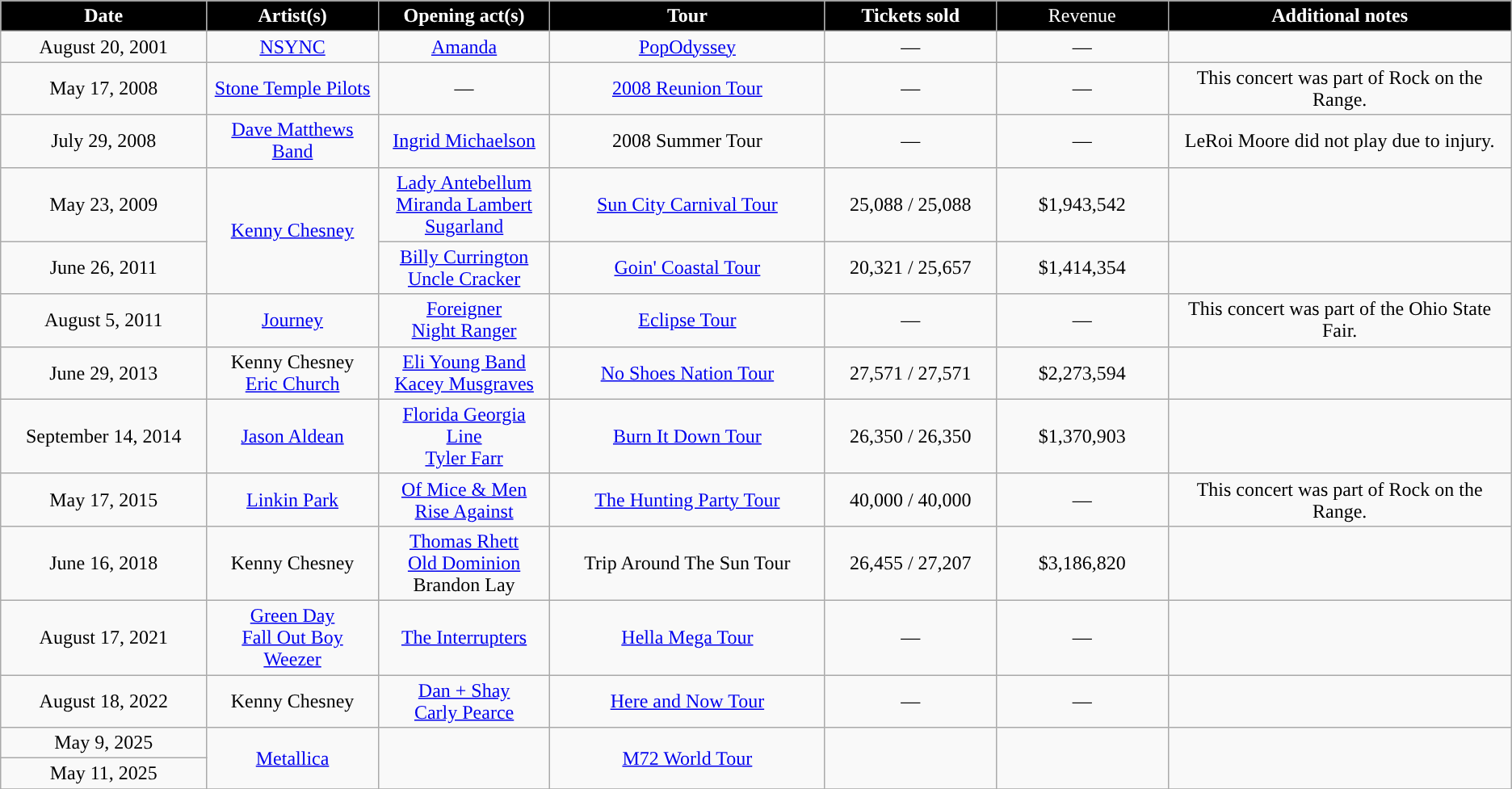<table class="wikitable" style="text-align:center;">
<tr>
<th width=12% style="text-align:center; background:#000; color:#FFF; ">Date</th>
<th width=10% style="text-align:center; background:#000; color:#FFF; ">Artist(s)</th>
<th width=10% style="text-align:center; background:#000; color:#FFF; ">Opening act(s)</th>
<th width=16% style="text-align:center; background:#000; color:#FFF; ">Tour</th>
<th width=10% style="text-align:center; background:#000; color:#FFF; ">Tickets sold</th>
<td width=10% style="text-align:center; background:#000; color:#FFF; ">Revenue</td>
<th width=20% style="text-align:center; background:#000; color:#FFF; ">Additional notes</th>
</tr>
<tr>
<td>August 20, 2001</td>
<td><a href='#'>NSYNC</a></td>
<td><a href='#'>Amanda</a></td>
<td><a href='#'>PopOdyssey</a></td>
<td>—</td>
<td>—</td>
<td></td>
</tr>
<tr>
<td>May 17, 2008</td>
<td><a href='#'>Stone Temple Pilots</a></td>
<td>—</td>
<td><a href='#'>2008 Reunion Tour</a></td>
<td>—</td>
<td>—</td>
<td>This concert was part of Rock on the Range.</td>
</tr>
<tr>
<td>July 29, 2008</td>
<td><a href='#'>Dave Matthews Band</a></td>
<td><a href='#'>Ingrid Michaelson</a></td>
<td>2008 Summer Tour</td>
<td>—</td>
<td>—</td>
<td>LeRoi Moore did not play due to injury.</td>
</tr>
<tr>
<td>May 23, 2009</td>
<td rowspan="2"><a href='#'>Kenny Chesney</a></td>
<td><a href='#'>Lady Antebellum</a><br><a href='#'>Miranda Lambert</a><br><a href='#'>Sugarland</a></td>
<td><a href='#'>Sun City Carnival Tour</a></td>
<td>25,088 / 25,088</td>
<td>$1,943,542</td>
<td></td>
</tr>
<tr>
<td>June 26, 2011</td>
<td><a href='#'>Billy Currington</a><br><a href='#'>Uncle Cracker</a></td>
<td><a href='#'>Goin' Coastal Tour</a></td>
<td>20,321 / 25,657</td>
<td>$1,414,354</td>
<td></td>
</tr>
<tr>
<td>August 5, 2011</td>
<td><a href='#'>Journey</a></td>
<td><a href='#'>Foreigner</a><br><a href='#'>Night Ranger</a></td>
<td><a href='#'>Eclipse Tour</a></td>
<td>—</td>
<td>—</td>
<td>This concert was part of the Ohio State Fair.</td>
</tr>
<tr>
<td>June 29, 2013</td>
<td>Kenny Chesney<br><a href='#'>Eric Church</a></td>
<td><a href='#'>Eli Young Band</a><br><a href='#'>Kacey Musgraves</a></td>
<td><a href='#'>No Shoes Nation Tour</a></td>
<td>27,571 / 27,571</td>
<td>$2,273,594</td>
<td></td>
</tr>
<tr>
<td>September 14, 2014</td>
<td><a href='#'>Jason Aldean</a></td>
<td><a href='#'>Florida Georgia Line</a><br><a href='#'>Tyler Farr</a></td>
<td><a href='#'>Burn It Down Tour</a></td>
<td>26,350 / 26,350</td>
<td>$1,370,903</td>
<td></td>
</tr>
<tr>
<td>May 17, 2015</td>
<td><a href='#'>Linkin Park</a></td>
<td><a href='#'>Of Mice & Men</a><br><a href='#'>Rise Against</a></td>
<td><a href='#'>The Hunting Party Tour</a></td>
<td>40,000 / 40,000</td>
<td>—</td>
<td>This concert was part of Rock on the Range.</td>
</tr>
<tr>
<td>June 16, 2018</td>
<td>Kenny Chesney</td>
<td><a href='#'>Thomas Rhett</a><br><a href='#'>Old Dominion</a><br>Brandon Lay</td>
<td>Trip Around The Sun Tour</td>
<td>26,455 / 27,207</td>
<td>$3,186,820</td>
<td></td>
</tr>
<tr>
<td>August 17, 2021</td>
<td><a href='#'>Green Day</a><br><a href='#'>Fall Out Boy</a><br><a href='#'>Weezer</a></td>
<td><a href='#'>The Interrupters</a></td>
<td><a href='#'>Hella Mega Tour</a></td>
<td>—</td>
<td>—</td>
<td></td>
</tr>
<tr>
<td>August 18, 2022</td>
<td>Kenny Chesney</td>
<td><a href='#'>Dan + Shay</a><br><a href='#'>Carly Pearce</a></td>
<td><a href='#'>Here and Now Tour</a></td>
<td>—</td>
<td>—</td>
<td></td>
</tr>
<tr>
<td>May 9, 2025</td>
<td rowspan="2"><a href='#'>Metallica</a></td>
<td rowspan="2"></td>
<td rowspan="2"><a href='#'>M72 World Tour</a></td>
<td rowspan="2"></td>
<td rowspan="2"></td>
<td rowspan="2"></td>
</tr>
<tr>
<td>May 11, 2025</td>
</tr>
<tr>
</tr>
</table>
